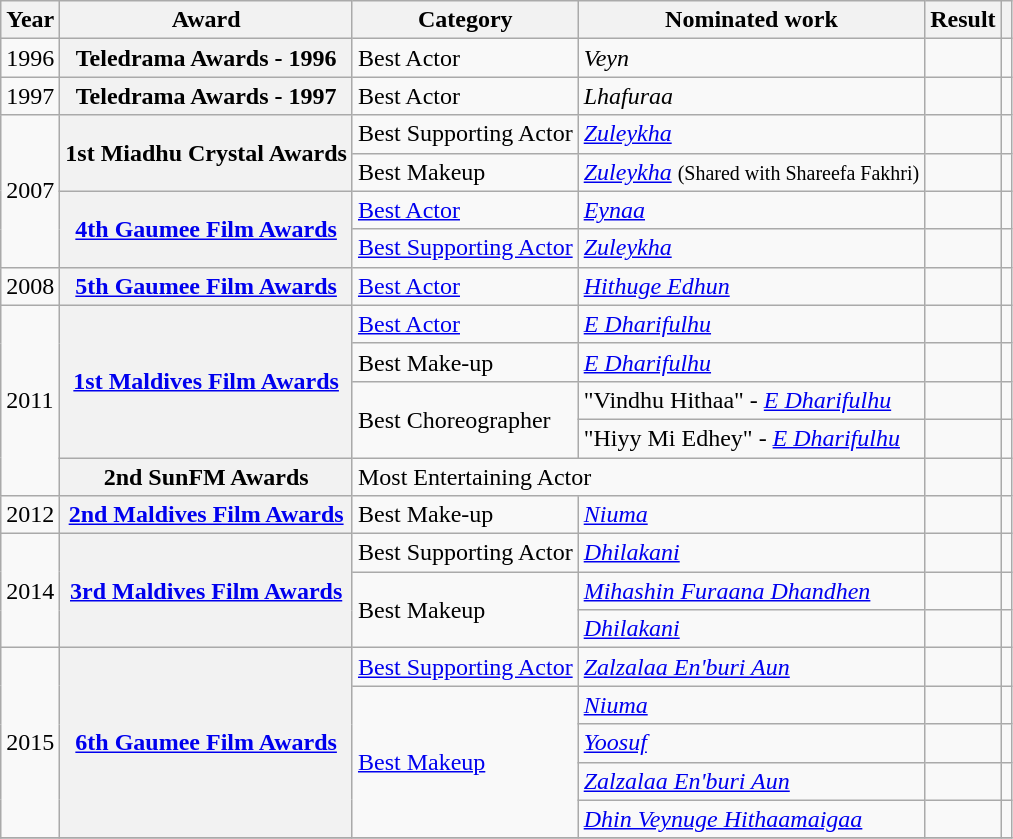<table class="wikitable plainrowheaders sortable">
<tr>
<th scope="col">Year</th>
<th scope="col">Award</th>
<th scope="col">Category</th>
<th scope="col">Nominated work</th>
<th scope="col">Result</th>
<th scope="col" class="unsortable"></th>
</tr>
<tr>
<td>1996</td>
<th scope="row">Teledrama Awards - 1996</th>
<td>Best Actor</td>
<td><em>Veyn</em></td>
<td></td>
<td></td>
</tr>
<tr>
<td>1997</td>
<th scope="row">Teledrama Awards - 1997</th>
<td>Best Actor</td>
<td><em>Lhafuraa</em></td>
<td></td>
<td></td>
</tr>
<tr>
<td rowspan="4">2007</td>
<th scope="row" rowspan="2">1st Miadhu Crystal Awards</th>
<td>Best Supporting Actor</td>
<td><em><a href='#'>Zuleykha</a></em></td>
<td></td>
<td style="text-align:center;"></td>
</tr>
<tr>
<td>Best Makeup</td>
<td><em><a href='#'>Zuleykha</a></em> <small>(Shared with Shareefa Fakhri)</small></td>
<td></td>
<td style="text-align:center;"></td>
</tr>
<tr>
<th scope="row" rowspan="2"><a href='#'>4th Gaumee Film Awards</a></th>
<td><a href='#'>Best Actor</a></td>
<td><em><a href='#'>Eynaa</a></em></td>
<td></td>
<td style="text-align:center;"></td>
</tr>
<tr>
<td><a href='#'>Best Supporting Actor</a></td>
<td><em><a href='#'>Zuleykha</a></em></td>
<td></td>
<td style="text-align:center;"></td>
</tr>
<tr>
<td>2008</td>
<th scope="row"><a href='#'>5th Gaumee Film Awards</a></th>
<td><a href='#'>Best Actor</a></td>
<td><em><a href='#'>Hithuge Edhun</a></em></td>
<td></td>
<td style="text-align:center;"></td>
</tr>
<tr>
<td rowspan="5">2011</td>
<th scope="row" rowspan="4"><a href='#'>1st Maldives Film Awards</a></th>
<td><a href='#'>Best Actor</a></td>
<td><em><a href='#'>E Dharifulhu</a></em></td>
<td></td>
<td style="text-align:center;"></td>
</tr>
<tr>
<td>Best Make-up</td>
<td><em><a href='#'>E Dharifulhu</a></em></td>
<td></td>
<td style="text-align:center;"></td>
</tr>
<tr>
<td rowspan="2">Best Choreographer</td>
<td>"Vindhu Hithaa" - <em><a href='#'>E Dharifulhu</a></em></td>
<td></td>
<td style="text-align:center;"></td>
</tr>
<tr>
<td>"Hiyy Mi Edhey" - <em><a href='#'>E Dharifulhu</a></em></td>
<td></td>
<td style="text-align:center;"></td>
</tr>
<tr>
<th scope="row">2nd SunFM Awards</th>
<td colspan="2">Most Entertaining Actor</td>
<td></td>
<td style="text-align:center;"></td>
</tr>
<tr>
<td>2012</td>
<th scope="row"><a href='#'>2nd Maldives Film Awards</a></th>
<td>Best Make-up</td>
<td><em><a href='#'>Niuma</a></em></td>
<td></td>
<td style="text-align: center;"></td>
</tr>
<tr>
<td rowspan="3">2014</td>
<th scope="row" rowspan="3"><a href='#'>3rd Maldives Film Awards</a></th>
<td>Best Supporting Actor</td>
<td><em><a href='#'>Dhilakani</a></em></td>
<td></td>
<td style="text-align:center;"></td>
</tr>
<tr>
<td rowspan="2">Best Makeup</td>
<td><em><a href='#'>Mihashin Furaana Dhandhen</a></em></td>
<td></td>
<td style="text-align:center;"></td>
</tr>
<tr>
<td><em><a href='#'>Dhilakani</a></em></td>
<td></td>
<td style="text-align:center;"></td>
</tr>
<tr>
<td rowspan="5">2015</td>
<th scope="row" rowspan="5"><a href='#'>6th Gaumee Film Awards</a></th>
<td><a href='#'>Best Supporting Actor</a></td>
<td><em><a href='#'>Zalzalaa En'buri Aun</a></em></td>
<td></td>
<td style="text-align:center;"></td>
</tr>
<tr>
<td rowspan="4"><a href='#'>Best Makeup</a></td>
<td><em><a href='#'>Niuma</a></em></td>
<td></td>
<td style="text-align:center;"></td>
</tr>
<tr>
<td><em><a href='#'>Yoosuf</a></em></td>
<td></td>
<td style="text-align:center;"></td>
</tr>
<tr>
<td><em><a href='#'>Zalzalaa En'buri Aun</a></em></td>
<td></td>
<td style="text-align:center;"></td>
</tr>
<tr>
<td><em><a href='#'>Dhin Veynuge Hithaamaigaa</a></em></td>
<td></td>
<td style="text-align:center;"></td>
</tr>
<tr>
</tr>
</table>
